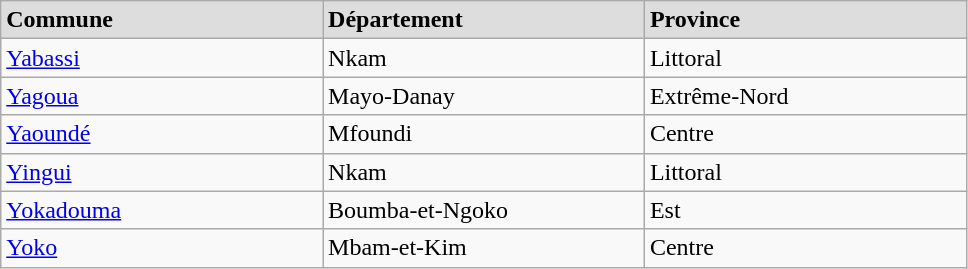<table class="wikitable" width=51%>
<tr bgcolor= "#DDDDDD">
<td width=17%><strong>Commune</strong></td>
<td width=17%><strong>Département</strong></td>
<td width=17%><strong>Province</strong></td>
</tr>
<tr>
<td><a href='#'>Yabassi</a></td>
<td>Nkam</td>
<td>Littoral</td>
</tr>
<tr>
<td><a href='#'>Yagoua</a></td>
<td>Mayo-Danay</td>
<td>Extrême-Nord</td>
</tr>
<tr>
<td><a href='#'>Yaoundé</a></td>
<td>Mfoundi</td>
<td>Centre</td>
</tr>
<tr>
<td><a href='#'>Yingui</a></td>
<td>Nkam</td>
<td>Littoral</td>
</tr>
<tr>
<td><a href='#'>Yokadouma</a></td>
<td>Boumba-et-Ngoko</td>
<td>Est</td>
</tr>
<tr>
<td><a href='#'>Yoko</a></td>
<td>Mbam-et-Kim</td>
<td>Centre</td>
</tr>
</table>
